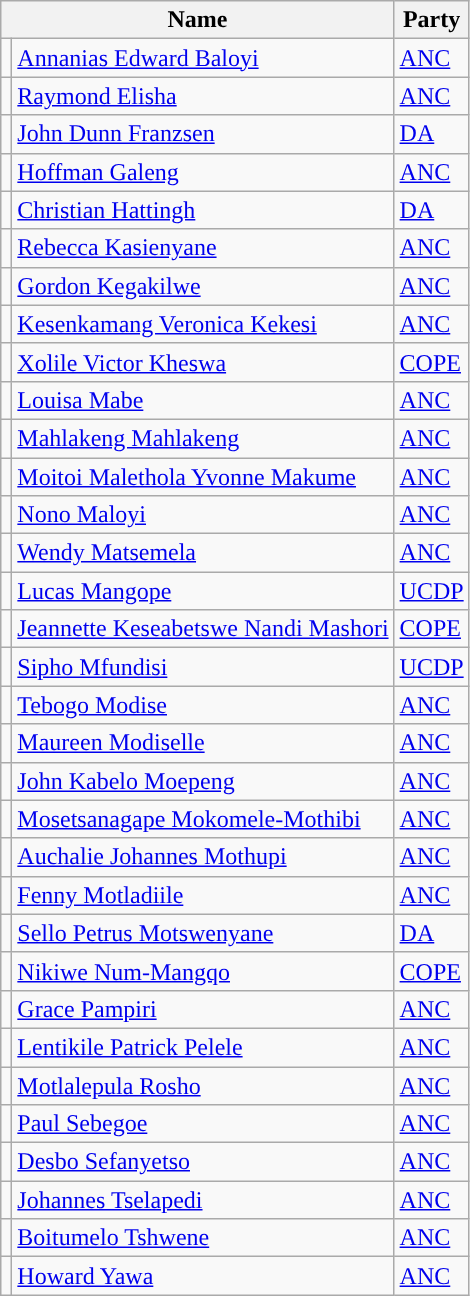<table class="wikitable sortable">
<tr>
<th colspan="2">Name</th>
<th>Party</th>
</tr>
<tr>
<td style="background-color: "></td>
<td><a href='#'>Annanias Edward Baloyi</a></td>
<td><a href='#'>ANC</a></td>
</tr>
<tr>
<td style="background-color: "></td>
<td><a href='#'>Raymond Elisha</a></td>
<td><a href='#'>ANC</a></td>
</tr>
<tr>
<td></td>
<td><a href='#'>John Dunn Franzsen</a></td>
<td><a href='#'>DA</a></td>
</tr>
<tr>
<td style="background-color: "></td>
<td><a href='#'>Hoffman Galeng</a></td>
<td><a href='#'>ANC</a></td>
</tr>
<tr>
<td></td>
<td><a href='#'>Christian Hattingh</a></td>
<td><a href='#'>DA</a></td>
</tr>
<tr>
<td style="background-color: "></td>
<td><a href='#'>Rebecca Kasienyane</a></td>
<td><a href='#'>ANC</a></td>
</tr>
<tr>
<td style="background-color: "></td>
<td><a href='#'>Gordon Kegakilwe</a></td>
<td><a href='#'>ANC</a></td>
</tr>
<tr>
<td style="background-color: "></td>
<td><a href='#'>Kesenkamang Veronica Kekesi</a></td>
<td><a href='#'>ANC</a></td>
</tr>
<tr>
<td></td>
<td><a href='#'>Xolile Victor Kheswa</a></td>
<td><a href='#'>COPE</a></td>
</tr>
<tr>
<td style="background-color: "></td>
<td><a href='#'>Louisa Mabe</a></td>
<td><a href='#'>ANC</a></td>
</tr>
<tr>
<td style="background-color: "></td>
<td><a href='#'>Mahlakeng Mahlakeng</a></td>
<td><a href='#'>ANC</a></td>
</tr>
<tr>
<td style="background-color: "></td>
<td><a href='#'>Moitoi Malethola Yvonne Makume</a></td>
<td><a href='#'>ANC</a></td>
</tr>
<tr>
<td style="background-color: "></td>
<td><a href='#'>Nono Maloyi</a></td>
<td><a href='#'>ANC</a></td>
</tr>
<tr>
<td style="background-color: "></td>
<td><a href='#'>Wendy Matsemela</a></td>
<td><a href='#'>ANC</a></td>
</tr>
<tr>
<td></td>
<td><a href='#'>Lucas Mangope</a></td>
<td><a href='#'>UCDP</a></td>
</tr>
<tr>
<td></td>
<td><a href='#'>Jeannette Keseabetswe Nandi Mashori</a></td>
<td><a href='#'>COPE</a></td>
</tr>
<tr>
<td></td>
<td><a href='#'>Sipho Mfundisi</a></td>
<td><a href='#'>UCDP</a></td>
</tr>
<tr>
<td style="background-color: "></td>
<td><a href='#'>Tebogo Modise</a></td>
<td><a href='#'>ANC</a></td>
</tr>
<tr>
<td style="background-color: "></td>
<td><a href='#'>Maureen Modiselle</a></td>
<td><a href='#'>ANC</a></td>
</tr>
<tr>
<td style="background-color: "></td>
<td><a href='#'>John Kabelo Moepeng</a></td>
<td><a href='#'>ANC</a></td>
</tr>
<tr>
<td style="background-color: "></td>
<td><a href='#'>Mosetsanagape Mokomele-Mothibi</a></td>
<td><a href='#'>ANC</a></td>
</tr>
<tr>
<td style="background-color: "></td>
<td><a href='#'>Auchalie Johannes Mothupi</a></td>
<td><a href='#'>ANC</a></td>
</tr>
<tr>
<td style="background-color: "></td>
<td><a href='#'>Fenny Motladiile</a></td>
<td><a href='#'>ANC</a></td>
</tr>
<tr>
<td></td>
<td><a href='#'>Sello Petrus Motswenyane</a></td>
<td><a href='#'>DA</a></td>
</tr>
<tr>
<td></td>
<td><a href='#'>Nikiwe Num-Mangqo</a></td>
<td><a href='#'>COPE</a></td>
</tr>
<tr>
<td style="background-color: "></td>
<td><a href='#'>Grace Pampiri</a></td>
<td><a href='#'>ANC</a></td>
</tr>
<tr>
<td style="background-color: "></td>
<td><a href='#'>Lentikile Patrick Pelele</a></td>
<td><a href='#'>ANC</a></td>
</tr>
<tr>
<td style="background-color: "></td>
<td><a href='#'>Motlalepula Rosho</a></td>
<td><a href='#'>ANC</a></td>
</tr>
<tr>
<td style="background-color: "></td>
<td><a href='#'>Paul Sebegoe</a></td>
<td><a href='#'>ANC</a></td>
</tr>
<tr>
<td style="background-color: "></td>
<td><a href='#'>Desbo Sefanyetso</a></td>
<td><a href='#'>ANC</a></td>
</tr>
<tr>
<td style="background-color: "></td>
<td><a href='#'>Johannes Tselapedi</a></td>
<td><a href='#'>ANC</a></td>
</tr>
<tr>
<td style="background-color: "></td>
<td><a href='#'>Boitumelo Tshwene</a></td>
<td><a href='#'>ANC</a></td>
</tr>
<tr>
<td style="background-color: "></td>
<td><a href='#'>Howard Yawa</a></td>
<td><a href='#'>ANC</a></td>
</tr>
</table>
